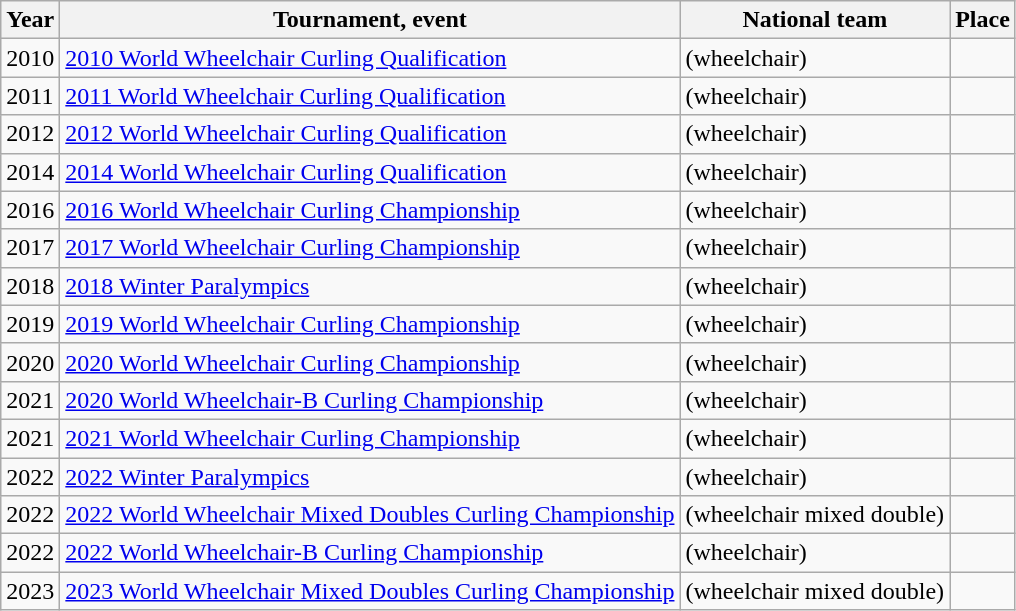<table class="wikitable">
<tr>
<th scope="col">Year</th>
<th scope="col">Tournament, event</th>
<th scope="col">National team</th>
<th scope="col">Place</th>
</tr>
<tr>
<td>2010</td>
<td><a href='#'>2010 World Wheelchair Curling Qualification</a></td>
<td> (wheelchair)</td>
<td></td>
</tr>
<tr>
<td>2011</td>
<td><a href='#'>2011 World Wheelchair Curling Qualification</a></td>
<td> (wheelchair)</td>
<td></td>
</tr>
<tr>
<td>2012</td>
<td><a href='#'>2012 World Wheelchair Curling Qualification</a></td>
<td> (wheelchair)</td>
<td></td>
</tr>
<tr>
<td>2014</td>
<td><a href='#'>2014 World Wheelchair Curling Qualification</a></td>
<td> (wheelchair)</td>
<td></td>
</tr>
<tr>
<td>2016</td>
<td><a href='#'>2016 World Wheelchair Curling Championship</a></td>
<td> (wheelchair)</td>
<td></td>
</tr>
<tr>
<td>2017</td>
<td><a href='#'>2017 World Wheelchair Curling Championship</a></td>
<td> (wheelchair)</td>
<td></td>
</tr>
<tr>
<td>2018</td>
<td><a href='#'>2018 Winter Paralympics</a></td>
<td> (wheelchair)</td>
<td></td>
</tr>
<tr>
<td>2019</td>
<td><a href='#'>2019 World Wheelchair Curling Championship</a></td>
<td> (wheelchair)</td>
<td></td>
</tr>
<tr>
<td>2020</td>
<td><a href='#'>2020 World Wheelchair Curling Championship</a></td>
<td> (wheelchair)</td>
<td></td>
</tr>
<tr>
<td>2021</td>
<td><a href='#'>2020 World Wheelchair-B Curling Championship</a></td>
<td> (wheelchair)</td>
<td></td>
</tr>
<tr>
<td>2021</td>
<td><a href='#'>2021 World Wheelchair Curling Championship</a></td>
<td> (wheelchair)</td>
<td></td>
</tr>
<tr>
<td>2022</td>
<td><a href='#'>2022 Winter Paralympics</a></td>
<td> (wheelchair)</td>
<td></td>
</tr>
<tr>
<td>2022</td>
<td><a href='#'>2022 World Wheelchair Mixed Doubles Curling Championship</a></td>
<td> (wheelchair mixed double)</td>
<td></td>
</tr>
<tr>
<td>2022</td>
<td><a href='#'>2022 World Wheelchair-B Curling Championship</a></td>
<td> (wheelchair)</td>
<td></td>
</tr>
<tr>
<td>2023</td>
<td><a href='#'>2023 World Wheelchair Mixed Doubles Curling Championship</a></td>
<td> (wheelchair mixed double)</td>
<td></td>
</tr>
</table>
